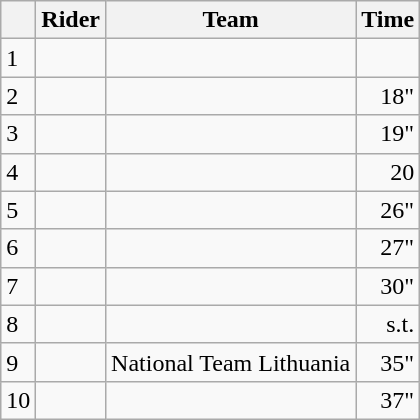<table class="wikitable">
<tr>
<th></th>
<th>Rider</th>
<th>Team</th>
<th>Time</th>
</tr>
<tr>
<td>1</td>
<td> </td>
<td></td>
<td align=right></td>
</tr>
<tr>
<td>2</td>
<td></td>
<td></td>
<td align=right>18"</td>
</tr>
<tr>
<td>3</td>
<td></td>
<td></td>
<td align=right>19"</td>
</tr>
<tr>
<td>4</td>
<td></td>
<td></td>
<td align=right>20</td>
</tr>
<tr>
<td>5</td>
<td></td>
<td></td>
<td align=right>26"</td>
</tr>
<tr>
<td>6</td>
<td></td>
<td></td>
<td align=right>27"</td>
</tr>
<tr>
<td>7</td>
<td></td>
<td></td>
<td align=right>30"</td>
</tr>
<tr>
<td>8</td>
<td></td>
<td></td>
<td align=right>s.t.</td>
</tr>
<tr>
<td>9</td>
<td></td>
<td>National Team Lithuania</td>
<td align=right>35"</td>
</tr>
<tr>
<td>10</td>
<td></td>
<td></td>
<td align=right>37"</td>
</tr>
</table>
